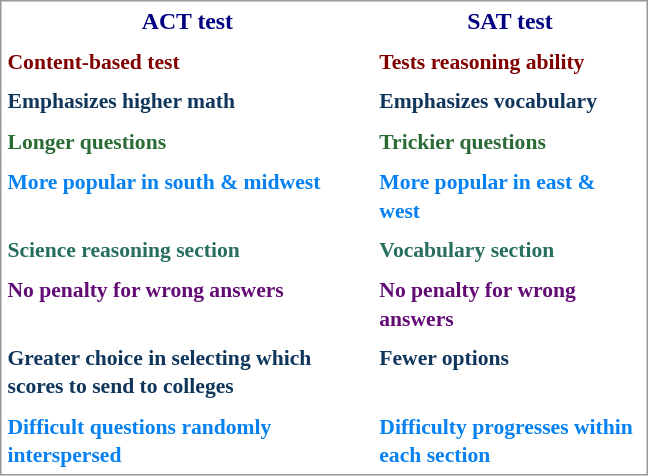<table style="float:right; width:30em; font-weight:bold; border:solid 1px #999999; font-size:.9em; line-height:1.3em; margin:0 0 1em 1em;" cellpadding="4" cellspacing="0">
<tr style="color:#000080; font-size:1.1em;" align="center" valign="top">
<td>ACT test</td>
<td>SAT test</td>
</tr>
<tr style="color:#800000;" valign="top">
<td>Content-based test</td>
<td>Tests reasoning ability</td>
</tr>
<tr style="color:#10365B;" valign="top">
<td>Emphasizes higher math</td>
<td>Emphasizes vocabulary</td>
</tr>
<tr style="color:#2A6B35;" valign="top">
<td>Longer questions</td>
<td>Trickier questions</td>
</tr>
<tr style="color:#0581F1;" valign="top">
<td>More popular in south & midwest</td>
<td>More popular in east & west</td>
</tr>
<tr style="color:#266F5E;" valign="top">
<td>Science reasoning section</td>
<td>Vocabulary section</td>
</tr>
<tr style="color:#630C75;" valign="top">
<td>No penalty for wrong answers</td>
<td>No penalty for wrong answers</td>
</tr>
<tr style="color:#10365B;" valign="top">
<td>Greater choice in selecting which scores to send to colleges</td>
<td>Fewer options</td>
</tr>
<tr style="color:#0581F1;" valign="top">
<td>Difficult questions randomly interspersed</td>
<td>Difficulty progresses within each section</td>
</tr>
</table>
